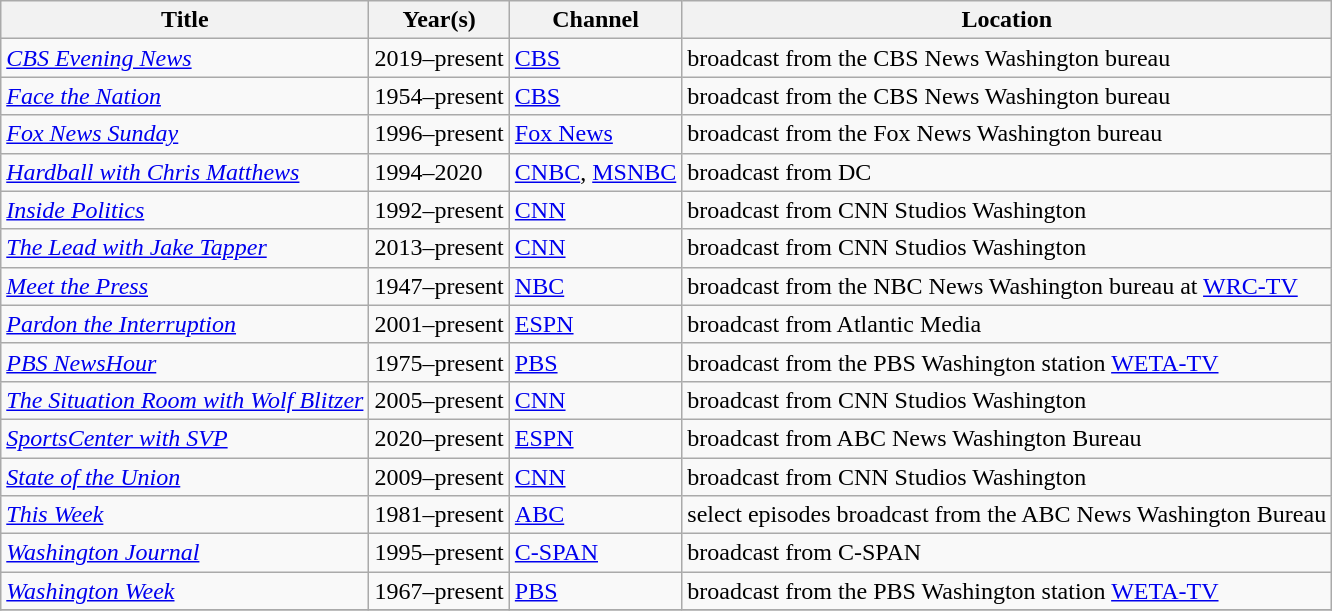<table class="wikitable sortable">
<tr>
<th>Title</th>
<th>Year(s)</th>
<th>Channel</th>
<th>Location</th>
</tr>
<tr>
<td><em><a href='#'>CBS Evening News</a></em></td>
<td>2019–present</td>
<td><a href='#'>CBS</a></td>
<td>broadcast from the CBS News Washington bureau</td>
</tr>
<tr>
<td><em><a href='#'>Face the Nation</a></em></td>
<td>1954–present</td>
<td><a href='#'>CBS</a></td>
<td>broadcast from the CBS News Washington bureau</td>
</tr>
<tr>
<td><em><a href='#'>Fox News Sunday</a></em></td>
<td>1996–present</td>
<td><a href='#'>Fox News</a></td>
<td>broadcast from the Fox News Washington bureau</td>
</tr>
<tr>
<td><em><a href='#'>Hardball with Chris Matthews</a></em></td>
<td>1994–2020</td>
<td><a href='#'>CNBC</a>, <a href='#'>MSNBC</a></td>
<td>broadcast from DC</td>
</tr>
<tr>
<td><em><a href='#'>Inside Politics</a></em></td>
<td>1992–present</td>
<td><a href='#'>CNN</a></td>
<td>broadcast from CNN Studios Washington</td>
</tr>
<tr>
<td><em><a href='#'>The Lead with Jake Tapper</a></em></td>
<td>2013–present</td>
<td><a href='#'>CNN</a></td>
<td>broadcast from CNN Studios Washington</td>
</tr>
<tr>
<td><em><a href='#'>Meet the Press</a></em></td>
<td>1947–present</td>
<td><a href='#'>NBC</a></td>
<td>broadcast from the NBC News Washington bureau at <a href='#'>WRC-TV</a></td>
</tr>
<tr>
<td><em><a href='#'>Pardon the Interruption</a></em></td>
<td>2001–present</td>
<td><a href='#'>ESPN</a></td>
<td>broadcast from Atlantic Media</td>
</tr>
<tr>
<td><em><a href='#'>PBS NewsHour</a></em></td>
<td>1975–present</td>
<td><a href='#'>PBS</a></td>
<td>broadcast from the PBS Washington station <a href='#'>WETA-TV</a></td>
</tr>
<tr>
<td><em><a href='#'>The Situation Room with Wolf Blitzer</a></em></td>
<td>2005–present</td>
<td><a href='#'>CNN</a></td>
<td>broadcast from CNN Studios Washington</td>
</tr>
<tr>
<td><em><a href='#'>SportsCenter with SVP</a></em></td>
<td>2020–present</td>
<td><a href='#'>ESPN</a></td>
<td>broadcast from ABC News Washington Bureau</td>
</tr>
<tr>
<td><em><a href='#'>State of the Union</a></em></td>
<td>2009–present</td>
<td><a href='#'>CNN</a></td>
<td>broadcast from CNN Studios Washington</td>
</tr>
<tr>
<td><em><a href='#'>This Week</a></em></td>
<td>1981–present</td>
<td><a href='#'>ABC</a></td>
<td>select episodes broadcast from the ABC News Washington Bureau</td>
</tr>
<tr>
<td><em><a href='#'>Washington Journal</a></em></td>
<td>1995–present</td>
<td><a href='#'>C-SPAN</a></td>
<td>broadcast from C-SPAN</td>
</tr>
<tr>
<td><em><a href='#'>Washington Week</a></em></td>
<td>1967–present</td>
<td><a href='#'>PBS</a></td>
<td>broadcast from the PBS Washington station <a href='#'>WETA-TV</a></td>
</tr>
<tr>
</tr>
</table>
